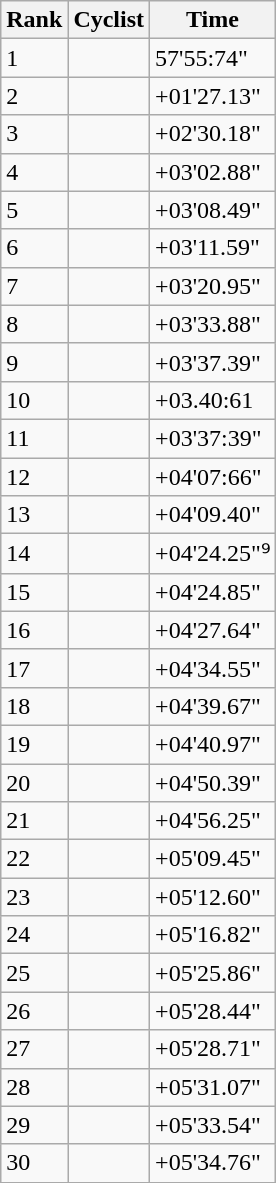<table class="wikitable">
<tr>
<th>Rank</th>
<th>Cyclist</th>
<th>Time</th>
</tr>
<tr>
<td>1</td>
<td></td>
<td>57'55:74"</td>
</tr>
<tr>
<td>2</td>
<td></td>
<td>+01'27.13"</td>
</tr>
<tr>
<td>3</td>
<td></td>
<td>+02'30.18"</td>
</tr>
<tr>
<td>4</td>
<td></td>
<td>+03'02.88"</td>
</tr>
<tr>
<td>5</td>
<td></td>
<td>+03'08.49"</td>
</tr>
<tr>
<td>6</td>
<td></td>
<td>+03'11.59"</td>
</tr>
<tr>
<td>7</td>
<td></td>
<td>+03'20.95"</td>
</tr>
<tr>
<td>8</td>
<td></td>
<td>+03'33.88"</td>
</tr>
<tr>
<td>9</td>
<td></td>
<td>+03'37.39"</td>
</tr>
<tr>
<td>10</td>
<td></td>
<td>+03.40:61</td>
</tr>
<tr>
<td>11</td>
<td></td>
<td>+03'37:39"</td>
</tr>
<tr>
<td>12</td>
<td></td>
<td>+04'07:66"</td>
</tr>
<tr>
<td>13</td>
<td></td>
<td>+04'09.40"</td>
</tr>
<tr>
<td>14</td>
<td></td>
<td>+04'24.25"⁹</td>
</tr>
<tr>
<td>15</td>
<td></td>
<td>+04'24.85"</td>
</tr>
<tr>
<td>16</td>
<td></td>
<td>+04'27.64"</td>
</tr>
<tr>
<td>17</td>
<td></td>
<td>+04'34.55"</td>
</tr>
<tr>
<td>18</td>
<td></td>
<td>+04'39.67"</td>
</tr>
<tr>
<td>19</td>
<td></td>
<td>+04'40.97"</td>
</tr>
<tr>
<td>20</td>
<td></td>
<td>+04'50.39"</td>
</tr>
<tr>
<td>21</td>
<td></td>
<td>+04'56.25"</td>
</tr>
<tr>
<td>22</td>
<td></td>
<td>+05'09.45"</td>
</tr>
<tr>
<td>23</td>
<td></td>
<td>+05'12.60"</td>
</tr>
<tr>
<td>24</td>
<td></td>
<td>+05'16.82"</td>
</tr>
<tr>
<td>25</td>
<td></td>
<td>+05'25.86"</td>
</tr>
<tr>
<td>26</td>
<td></td>
<td>+05'28.44"</td>
</tr>
<tr>
<td>27</td>
<td></td>
<td>+05'28.71"</td>
</tr>
<tr>
<td>28</td>
<td></td>
<td>+05'31.07"</td>
</tr>
<tr>
<td>29</td>
<td></td>
<td>+05'33.54"</td>
</tr>
<tr>
<td>30</td>
<td></td>
<td>+05'34.76"</td>
</tr>
</table>
